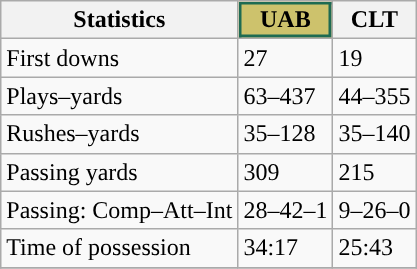<table class="wikitable" style="float: left;">
<tr>
<th>Statistics</th>
<th style="background-color:#CDC26C;color:#000000;box-shadow: inset 2px 2px 0 #1E6B52, inset -2px -2px 0 #1E6B52">UAB</th>
<th>CLT</th>
</tr>
<tr>
<td>First downs</td>
<td>27</td>
<td>19</td>
</tr>
<tr>
<td>Plays–yards</td>
<td>63–437</td>
<td>44–355</td>
</tr>
<tr>
<td>Rushes–yards</td>
<td>35–128</td>
<td>35–140</td>
</tr>
<tr>
<td>Passing yards</td>
<td>309</td>
<td>215</td>
</tr>
<tr>
<td>Passing: Comp–Att–Int</td>
<td>28–42–1</td>
<td>9–26–0</td>
</tr>
<tr>
<td>Time of possession</td>
<td>34:17</td>
<td>25:43</td>
</tr>
<tr>
</tr>
</table>
